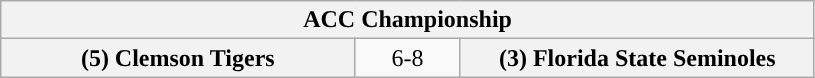<table class="wikitable">
<tr>
<th style="width: 535px;" colspan=3>ACC Championship</th>
</tr>
<tr>
<th style="width: 219px; ">(5) Clemson Tigers</th>
<td style="width: 60px; text-align:center">6-8</td>
<th style="width: 219px; ">(3) Florida State Seminoles</th>
</tr>
</table>
